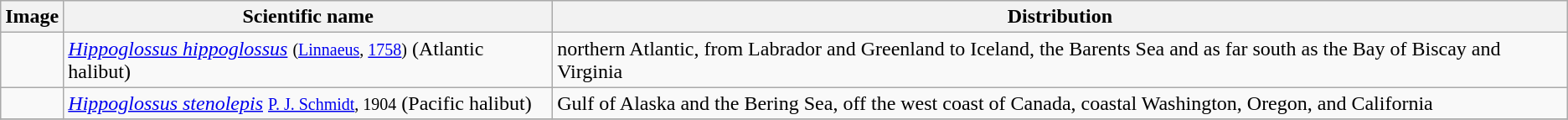<table class="wikitable">
<tr>
<th>Image</th>
<th>Scientific name</th>
<th>Distribution</th>
</tr>
<tr>
<td></td>
<td><em><a href='#'>Hippoglossus hippoglossus</a></em> <small>(<a href='#'>Linnaeus</a>, <a href='#'>1758</a>)</small> (Atlantic halibut)</td>
<td>northern Atlantic, from Labrador and Greenland to Iceland, the Barents Sea and as far south as the Bay of Biscay and Virginia</td>
</tr>
<tr>
<td></td>
<td><em><a href='#'>Hippoglossus stenolepis</a></em> <small><a href='#'>P. J. Schmidt</a>, 1904</small> (Pacific halibut)</td>
<td>Gulf of Alaska and the Bering Sea, off the west coast of Canada, coastal Washington, Oregon, and California</td>
</tr>
<tr>
</tr>
</table>
